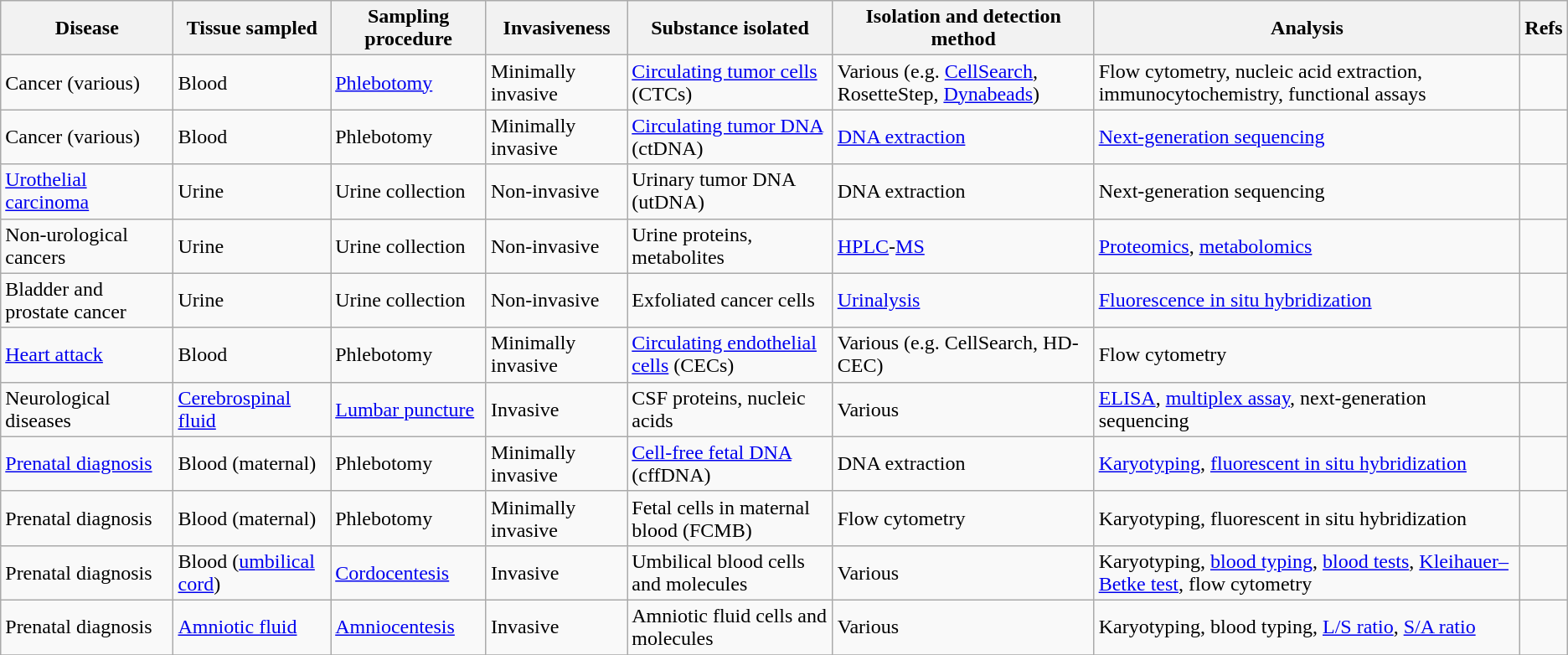<table class="wikitable sortable" border="1">
<tr>
<th scope="col">Disease</th>
<th scope="col">Tissue sampled</th>
<th scope="col">Sampling procedure</th>
<th scope="col">Invasiveness</th>
<th scope="col">Substance isolated</th>
<th scope="col">Isolation and detection method</th>
<th scope="col">Analysis</th>
<th scope="col">Refs</th>
</tr>
<tr>
<td>Cancer (various)</td>
<td>Blood</td>
<td><a href='#'>Phlebotomy</a></td>
<td>Minimally invasive</td>
<td><a href='#'>Circulating tumor cells</a> (CTCs)</td>
<td>Various (e.g. <a href='#'>CellSearch</a>, RosetteStep, <a href='#'>Dynabeads</a>)</td>
<td>Flow cytometry, nucleic acid extraction, immunocytochemistry, functional assays</td>
<td></td>
</tr>
<tr>
<td>Cancer (various)</td>
<td>Blood</td>
<td>Phlebotomy</td>
<td>Minimally invasive</td>
<td><a href='#'>Circulating tumor DNA</a> (ctDNA)</td>
<td><a href='#'>DNA extraction</a></td>
<td><a href='#'>Next-generation sequencing</a></td>
<td></td>
</tr>
<tr>
<td><a href='#'>Urothelial carcinoma</a></td>
<td>Urine</td>
<td>Urine collection</td>
<td>Non-invasive</td>
<td>Urinary tumor DNA (utDNA)</td>
<td>DNA extraction</td>
<td>Next-generation sequencing</td>
<td></td>
</tr>
<tr>
<td>Non-urological cancers</td>
<td>Urine</td>
<td>Urine collection</td>
<td>Non-invasive</td>
<td>Urine proteins, metabolites</td>
<td><a href='#'>HPLC</a>-<a href='#'>MS</a></td>
<td><a href='#'>Proteomics</a>, <a href='#'>metabolomics</a></td>
<td></td>
</tr>
<tr>
<td>Bladder and prostate cancer</td>
<td>Urine</td>
<td>Urine collection</td>
<td>Non-invasive</td>
<td>Exfoliated cancer cells</td>
<td><a href='#'>Urinalysis</a></td>
<td><a href='#'>Fluorescence in situ hybridization</a></td>
<td></td>
</tr>
<tr>
<td><a href='#'>Heart attack</a></td>
<td>Blood</td>
<td>Phlebotomy</td>
<td>Minimally invasive</td>
<td><a href='#'>Circulating endothelial cells</a> (CECs)</td>
<td>Various (e.g. CellSearch, HD-CEC)</td>
<td>Flow cytometry</td>
<td></td>
</tr>
<tr>
<td>Neurological diseases</td>
<td><a href='#'>Cerebrospinal fluid</a></td>
<td><a href='#'>Lumbar puncture</a></td>
<td>Invasive</td>
<td>CSF proteins, nucleic acids</td>
<td>Various</td>
<td><a href='#'>ELISA</a>, <a href='#'>multiplex assay</a>, next-generation sequencing</td>
<td></td>
</tr>
<tr>
<td><a href='#'>Prenatal diagnosis</a></td>
<td>Blood (maternal)</td>
<td>Phlebotomy</td>
<td>Minimally invasive</td>
<td><a href='#'>Cell-free fetal DNA</a> (cffDNA)</td>
<td>DNA extraction</td>
<td><a href='#'>Karyotyping</a>, <a href='#'>fluorescent in situ hybridization</a></td>
<td></td>
</tr>
<tr>
<td>Prenatal diagnosis</td>
<td>Blood (maternal)</td>
<td>Phlebotomy</td>
<td>Minimally invasive</td>
<td>Fetal cells in maternal blood (FCMB)</td>
<td>Flow cytometry</td>
<td>Karyotyping, fluorescent in situ hybridization</td>
<td></td>
</tr>
<tr>
<td>Prenatal diagnosis</td>
<td>Blood (<a href='#'>umbilical cord</a>)</td>
<td><a href='#'>Cordocentesis</a></td>
<td>Invasive</td>
<td>Umbilical blood cells and molecules</td>
<td>Various</td>
<td>Karyotyping, <a href='#'>blood typing</a>, <a href='#'>blood tests</a>, <a href='#'>Kleihauer–Betke test</a>, flow cytometry</td>
<td></td>
</tr>
<tr>
<td>Prenatal diagnosis</td>
<td><a href='#'>Amniotic fluid</a></td>
<td><a href='#'>Amniocentesis</a></td>
<td>Invasive</td>
<td>Amniotic fluid cells and molecules</td>
<td>Various</td>
<td>Karyotyping, blood typing, <a href='#'>L/S ratio</a>, <a href='#'>S/A ratio</a></td>
<td></td>
</tr>
<tr>
</tr>
</table>
